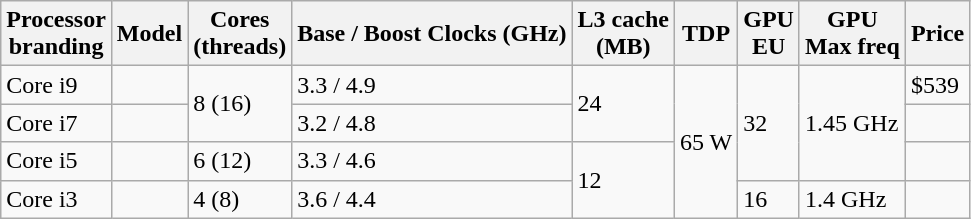<table class="wikitable">
<tr>
<th>Processor<br>branding</th>
<th>Model</th>
<th>Cores<br>(threads)</th>
<th>Base / Boost Clocks (GHz)</th>
<th>L3 cache<br>(MB)</th>
<th>TDP</th>
<th>GPU<br>EU</th>
<th>GPU<br>Max freq</th>
<th>Price</th>
</tr>
<tr>
<td>Core i9</td>
<td></td>
<td rowspan="2">8 (16)</td>
<td>3.3 / 4.9</td>
<td rowspan="2">24</td>
<td rowspan="4">65 W</td>
<td rowspan="3">32</td>
<td rowspan="3">1.45 GHz</td>
<td>$539</td>
</tr>
<tr>
<td>Core i7</td>
<td></td>
<td>3.2 / 4.8</td>
<td></td>
</tr>
<tr>
<td>Core i5</td>
<td></td>
<td>6 (12)</td>
<td>3.3 / 4.6</td>
<td rowspan="2">12</td>
<td></td>
</tr>
<tr>
<td>Core i3</td>
<td></td>
<td>4 (8)</td>
<td>3.6 / 4.4</td>
<td>16</td>
<td>1.4 GHz</td>
<td></td>
</tr>
</table>
